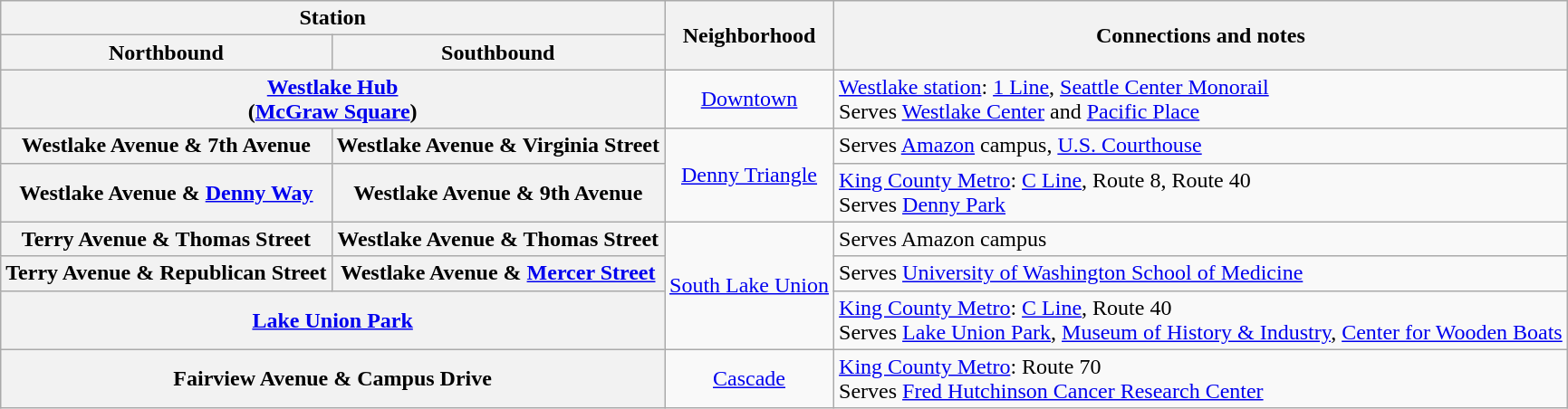<table class="wikitable plainrowheaders" style="text-align:center" summary="The first two columns list the name of each station, including those split between the northbound and southbound platforms, while the remaining two include information on the neighborhood and transit connections.">
<tr>
<th scope="col" colspan=2>Station</th>
<th scope="col" rowspan=2>Neighborhood</th>
<th scope="col" rowspan=2 class=unsortable>Connections and notes</th>
</tr>
<tr>
<th>Northbound</th>
<th>Southbound</th>
</tr>
<tr>
<th scope="row" colspan=2><a href='#'>Westlake Hub</a><br>(<a href='#'>McGraw Square</a>)</th>
<td><a href='#'>Downtown</a></td>
<td align=left> <a href='#'>Westlake station</a>: <a href='#'>1 Line</a>, <a href='#'>Seattle Center Monorail</a><br>Serves <a href='#'>Westlake Center</a> and <a href='#'>Pacific Place</a></td>
</tr>
<tr>
<th scope="row">Westlake Avenue & 7th Avenue</th>
<th scope="row">Westlake Avenue & Virginia Street</th>
<td rowspan=2><a href='#'>Denny Triangle</a></td>
<td align=left>Serves <a href='#'>Amazon</a> campus, <a href='#'>U.S. Courthouse</a></td>
</tr>
<tr>
<th scope="row">Westlake Avenue & <a href='#'>Denny Way</a></th>
<th scope="row">Westlake Avenue & 9th Avenue</th>
<td align=left> <a href='#'>King County Metro</a>: <a href='#'>C Line</a>, Route 8, Route 40<br>Serves <a href='#'>Denny Park</a></td>
</tr>
<tr>
<th scope="row">Terry Avenue & Thomas Street</th>
<th scope="row">Westlake Avenue & Thomas Street</th>
<td rowspan=3><a href='#'>South Lake Union</a></td>
<td align=left>Serves Amazon campus</td>
</tr>
<tr>
<th scope="row">Terry Avenue & Republican Street</th>
<th scope="row">Westlake Avenue & <a href='#'>Mercer Street</a></th>
<td align=left>Serves <a href='#'>University of Washington School of Medicine</a></td>
</tr>
<tr>
<th scope="row" colspan=2><a href='#'>Lake Union Park</a></th>
<td align=left> <a href='#'>King County Metro</a>: <a href='#'>C Line</a>, Route 40<br>Serves <a href='#'>Lake Union Park</a>, <a href='#'>Museum of History & Industry</a>, <a href='#'>Center for Wooden Boats</a></td>
</tr>
<tr>
<th scope="row" colspan=2>Fairview Avenue & Campus Drive</th>
<td><a href='#'>Cascade</a></td>
<td align=left> <a href='#'>King County Metro</a>: Route 70<br>Serves <a href='#'>Fred Hutchinson Cancer Research Center</a></td>
</tr>
</table>
